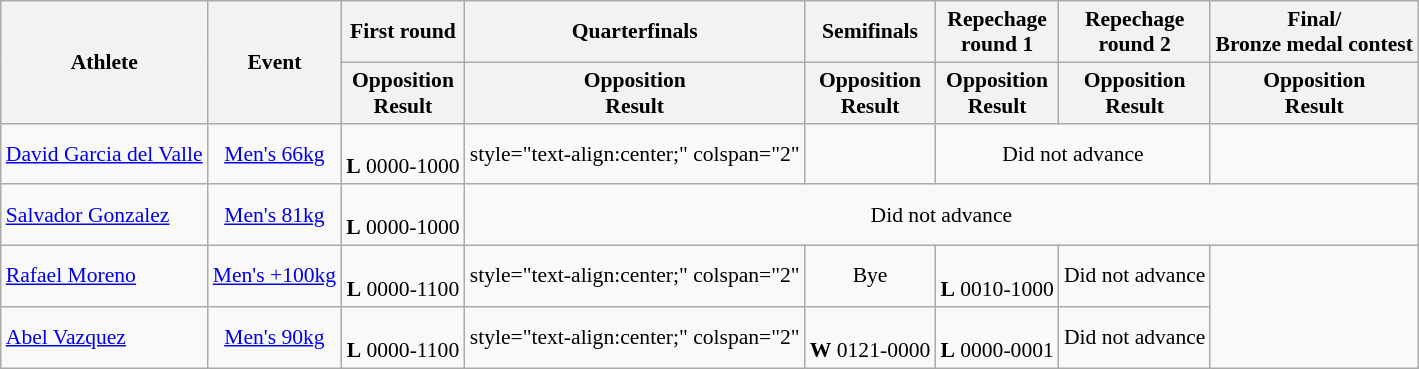<table class=wikitable style="font-size:90%">
<tr>
<th rowspan="2">Athlete</th>
<th rowspan="2">Event</th>
<th>First round</th>
<th>Quarterfinals</th>
<th>Semifinals</th>
<th>Repechage <br>round 1</th>
<th>Repechage <br>round 2</th>
<th>Final/<br>Bronze medal contest</th>
</tr>
<tr>
<th>Opposition<br>Result</th>
<th>Opposition<br>Result</th>
<th>Opposition<br>Result</th>
<th>Opposition<br>Result</th>
<th>Opposition<br>Result</th>
<th>Opposition<br>Result</th>
</tr>
<tr>
<td><a href='#'>David Garcia del Valle</a></td>
<td style="text-align:center;"><a href='#'>Men's 66kg</a></td>
<td style="text-align:center;"><br> <strong>L</strong> 0000-1000</td>
<td>style="text-align:center;" colspan="2" </td>
<td style="text-align:center;"><br> </td>
<td style="text-align:center;" colspan="2">Did not advance</td>
</tr>
<tr>
<td><a href='#'>Salvador Gonzalez</a></td>
<td style="text-align:center;"><a href='#'>Men's 81kg</a></td>
<td style="text-align:center;"><br> <strong>L</strong> 0000-1000</td>
<td style="text-align:center;" colspan="5">Did not advance</td>
</tr>
<tr>
<td><a href='#'>Rafael Moreno</a></td>
<td style="text-align:center;"><a href='#'>Men's +100kg</a></td>
<td style="text-align:center;"><br> <strong>L</strong> 0000-1100</td>
<td>style="text-align:center;" colspan="2" </td>
<td style="text-align:center;">Bye</td>
<td style="text-align:center;"><br> <strong>L</strong> 0010-1000</td>
<td style="text-align:center;">Did not advance</td>
</tr>
<tr>
<td><a href='#'>Abel Vazquez</a></td>
<td style="text-align:center;"><a href='#'>Men's 90kg</a></td>
<td style="text-align:center;"><br> <strong>L</strong> 0000-1100</td>
<td>style="text-align:center;" colspan="2" </td>
<td style="text-align:center;"><br> <strong>W</strong> 0121-0000</td>
<td style="text-align:center;"><br> <strong>L</strong> 0000-0001</td>
<td style="text-align:center;">Did not advance</td>
</tr>
</table>
